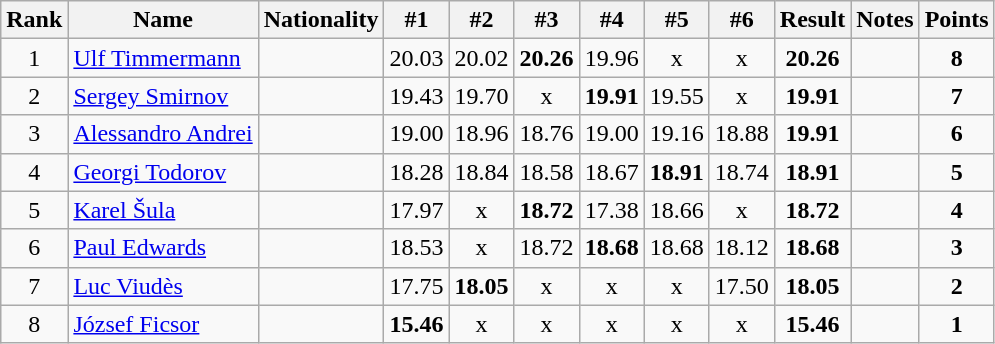<table class="wikitable sortable" style="text-align:center">
<tr>
<th>Rank</th>
<th>Name</th>
<th>Nationality</th>
<th>#1</th>
<th>#2</th>
<th>#3</th>
<th>#4</th>
<th>#5</th>
<th>#6</th>
<th>Result</th>
<th>Notes</th>
<th>Points</th>
</tr>
<tr>
<td>1</td>
<td align=left><a href='#'>Ulf Timmermann</a></td>
<td align=left></td>
<td>20.03</td>
<td>20.02</td>
<td><strong>20.26</strong></td>
<td>19.96</td>
<td>x</td>
<td>x</td>
<td><strong>20.26</strong></td>
<td></td>
<td><strong>8</strong></td>
</tr>
<tr>
<td>2</td>
<td align=left><a href='#'>Sergey Smirnov</a></td>
<td align=left></td>
<td>19.43</td>
<td>19.70</td>
<td>x</td>
<td><strong>19.91</strong></td>
<td>19.55</td>
<td>x</td>
<td><strong>19.91</strong></td>
<td></td>
<td><strong>7</strong></td>
</tr>
<tr>
<td>3</td>
<td align=left><a href='#'>Alessandro Andrei</a></td>
<td align=left></td>
<td>19.00</td>
<td>18.96</td>
<td>18.76</td>
<td>19.00</td>
<td>19.16</td>
<td>18.88</td>
<td><strong>19.91</strong></td>
<td></td>
<td><strong>6</strong></td>
</tr>
<tr>
<td>4</td>
<td align=left><a href='#'>Georgi Todorov</a></td>
<td align=left></td>
<td>18.28</td>
<td>18.84</td>
<td>18.58</td>
<td>18.67</td>
<td><strong>18.91</strong></td>
<td>18.74</td>
<td><strong>18.91</strong></td>
<td></td>
<td><strong>5</strong></td>
</tr>
<tr>
<td>5</td>
<td align=left><a href='#'>Karel Šula</a></td>
<td align=left></td>
<td>17.97</td>
<td>x</td>
<td><strong>18.72</strong></td>
<td>17.38</td>
<td>18.66</td>
<td>x</td>
<td><strong>18.72</strong></td>
<td></td>
<td><strong>4</strong></td>
</tr>
<tr>
<td>6</td>
<td align=left><a href='#'>Paul Edwards</a></td>
<td align=left></td>
<td>18.53</td>
<td>x</td>
<td>18.72</td>
<td><strong>18.68</strong></td>
<td>18.68</td>
<td>18.12</td>
<td><strong>18.68</strong></td>
<td></td>
<td><strong>3</strong></td>
</tr>
<tr>
<td>7</td>
<td align=left><a href='#'>Luc Viudès</a></td>
<td align=left></td>
<td>17.75</td>
<td><strong>18.05</strong></td>
<td>x</td>
<td>x</td>
<td>x</td>
<td>17.50</td>
<td><strong>18.05</strong></td>
<td></td>
<td><strong>2</strong></td>
</tr>
<tr>
<td>8</td>
<td align=left><a href='#'>József Ficsor</a></td>
<td align=left></td>
<td><strong>15.46</strong></td>
<td>x</td>
<td>x</td>
<td>x</td>
<td>x</td>
<td>x</td>
<td><strong>15.46</strong></td>
<td></td>
<td><strong>1</strong></td>
</tr>
</table>
